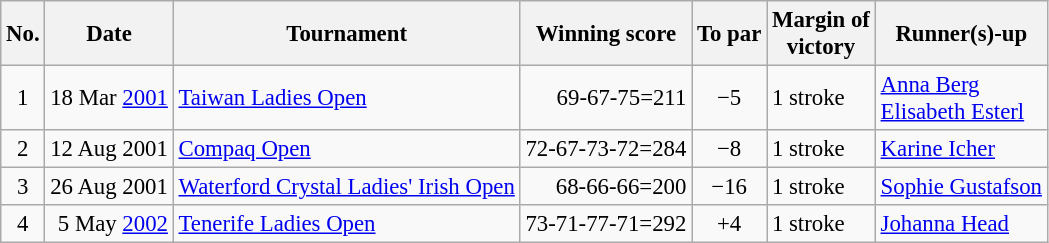<table class="wikitable " style="font-size:95%;">
<tr>
<th>No.</th>
<th>Date</th>
<th>Tournament</th>
<th>Winning score</th>
<th>To par</th>
<th>Margin of<br>victory</th>
<th>Runner(s)-up</th>
</tr>
<tr>
<td align=center>1</td>
<td align=right>18 Mar <a href='#'>2001</a></td>
<td><a href='#'>Taiwan Ladies Open</a></td>
<td align=right>69-67-75=211</td>
<td align=center>−5</td>
<td>1 stroke</td>
<td> <a href='#'>Anna Berg</a><br> <a href='#'>Elisabeth Esterl</a></td>
</tr>
<tr>
<td align=center>2</td>
<td align=right>12 Aug 2001</td>
<td><a href='#'>Compaq Open</a></td>
<td align=right>72-67-73-72=284</td>
<td align=center>−8</td>
<td>1 stroke</td>
<td> <a href='#'>Karine Icher</a></td>
</tr>
<tr>
<td align=center>3</td>
<td align=right>26 Aug 2001</td>
<td><a href='#'>Waterford Crystal Ladies' Irish Open</a></td>
<td align=right>68-66-66=200</td>
<td align=center>−16</td>
<td>1 stroke</td>
<td> <a href='#'>Sophie Gustafson</a></td>
</tr>
<tr>
<td align=center>4</td>
<td align=right>5 May <a href='#'>2002</a></td>
<td><a href='#'>Tenerife Ladies Open</a></td>
<td align=right>73-71-77-71=292</td>
<td align=center>+4</td>
<td>1 stroke</td>
<td> <a href='#'>Johanna Head</a></td>
</tr>
</table>
